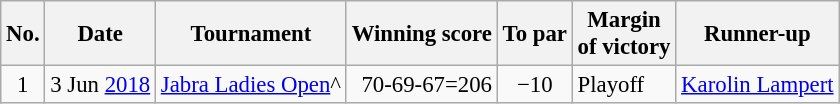<table class="wikitable" style="font-size:95%;">
<tr>
<th>No.</th>
<th>Date</th>
<th>Tournament</th>
<th>Winning score</th>
<th>To par</th>
<th>Margin<br>of victory</th>
<th>Runner-up</th>
</tr>
<tr>
<td align=center>1</td>
<td align=right>3 Jun <a href='#'>2018</a></td>
<td><a href='#'>Jabra Ladies Open</a>^</td>
<td align=right>70-69-67=206</td>
<td align=center>−10</td>
<td>Playoff</td>
<td> <a href='#'>Karolin Lampert</a></td>
</tr>
</table>
